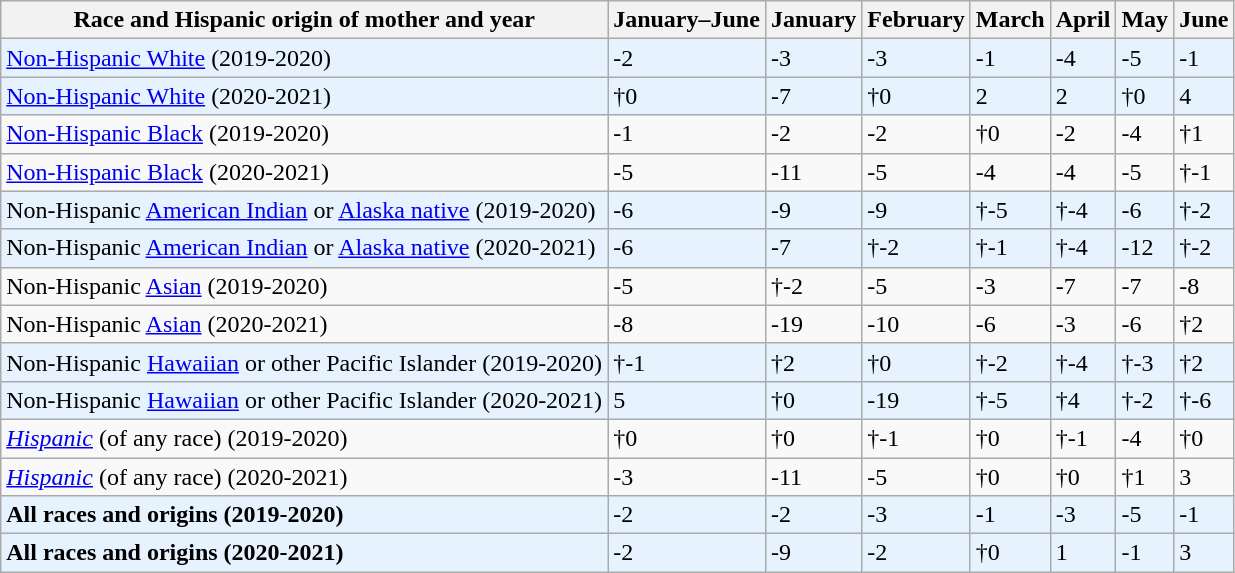<table class="wikitable">
<tr>
<th>Race and Hispanic origin of mother and year</th>
<th>January–June</th>
<th>January</th>
<th>February</th>
<th>March</th>
<th>April</th>
<th>May</th>
<th>June</th>
</tr>
<tr style="background:#e6f3ff">
<td><a href='#'>Non-Hispanic White</a> (2019-2020)</td>
<td>-2</td>
<td>-3</td>
<td>-3</td>
<td>-1</td>
<td>-4</td>
<td>-5</td>
<td>-1</td>
</tr>
<tr style="background:#e6f3ff">
<td><a href='#'>Non-Hispanic White</a> (2020-2021)</td>
<td>†0</td>
<td>-7</td>
<td>†0</td>
<td>2</td>
<td>2</td>
<td>†0</td>
<td>4</td>
</tr>
<tr>
<td><a href='#'>Non-Hispanic Black</a> (2019-2020)</td>
<td>-1</td>
<td>-2</td>
<td>-2</td>
<td>†0</td>
<td>-2</td>
<td>-4</td>
<td>†1</td>
</tr>
<tr>
<td><a href='#'>Non-Hispanic Black</a> (2020-2021)</td>
<td>-5</td>
<td>-11</td>
<td>-5</td>
<td>-4</td>
<td>-4</td>
<td>-5</td>
<td>†-1</td>
</tr>
<tr style="background:#e6f3ff">
<td>Non-Hispanic <a href='#'>American Indian</a> or <a href='#'>Alaska native</a> (2019-2020)</td>
<td>-6</td>
<td>-9</td>
<td>-9</td>
<td>†-5</td>
<td>†-4</td>
<td>-6</td>
<td>†-2</td>
</tr>
<tr style="background:#e6f3ff">
<td>Non-Hispanic <a href='#'>American Indian</a> or <a href='#'>Alaska native</a> (2020-2021)</td>
<td>-6</td>
<td>-7</td>
<td>†-2</td>
<td>†-1</td>
<td>†-4</td>
<td>-12</td>
<td>†-2</td>
</tr>
<tr>
<td>Non-Hispanic <a href='#'>Asian</a> (2019-2020)</td>
<td>-5</td>
<td>†-2</td>
<td>-5</td>
<td>-3</td>
<td>-7</td>
<td>-7</td>
<td>-8</td>
</tr>
<tr>
<td>Non-Hispanic <a href='#'>Asian</a> (2020-2021)</td>
<td>-8</td>
<td>-19</td>
<td>-10</td>
<td>-6</td>
<td>-3</td>
<td>-6</td>
<td>†2</td>
</tr>
<tr style="background:#e6f3ff">
<td>Non-Hispanic <a href='#'>Hawaiian</a> or other Pacific Islander (2019-2020)</td>
<td>†-1</td>
<td>†2</td>
<td>†0</td>
<td>†-2</td>
<td>†-4</td>
<td>†-3</td>
<td>†2</td>
</tr>
<tr style="background:#e6f3ff">
<td>Non-Hispanic <a href='#'>Hawaiian</a> or other Pacific Islander (2020-2021)</td>
<td>5</td>
<td>†0</td>
<td>-19</td>
<td>†-5</td>
<td>†4</td>
<td>†-2</td>
<td>†-6</td>
</tr>
<tr>
<td><em><a href='#'>Hispanic</a></em> (of any race) (2019-2020)</td>
<td>†0</td>
<td>†0</td>
<td>†-1</td>
<td>†0</td>
<td>†-1</td>
<td>-4</td>
<td>†0</td>
</tr>
<tr>
<td><em><a href='#'>Hispanic</a></em> (of any race) (2020-2021)</td>
<td>-3</td>
<td>-11</td>
<td>-5</td>
<td>†0</td>
<td>†0</td>
<td>†1</td>
<td>3</td>
</tr>
<tr style="background:#e6f3ff">
<td><strong>All races and origins (2019-2020)</strong></td>
<td>-2</td>
<td>-2</td>
<td>-3</td>
<td>-1</td>
<td>-3</td>
<td>-5</td>
<td>-1</td>
</tr>
<tr style="background:#e6f3ff">
<td><strong>All races and origins (2020-2021)</strong></td>
<td>-2</td>
<td>-9</td>
<td>-2</td>
<td>†0</td>
<td>1</td>
<td>-1</td>
<td>3</td>
</tr>
</table>
